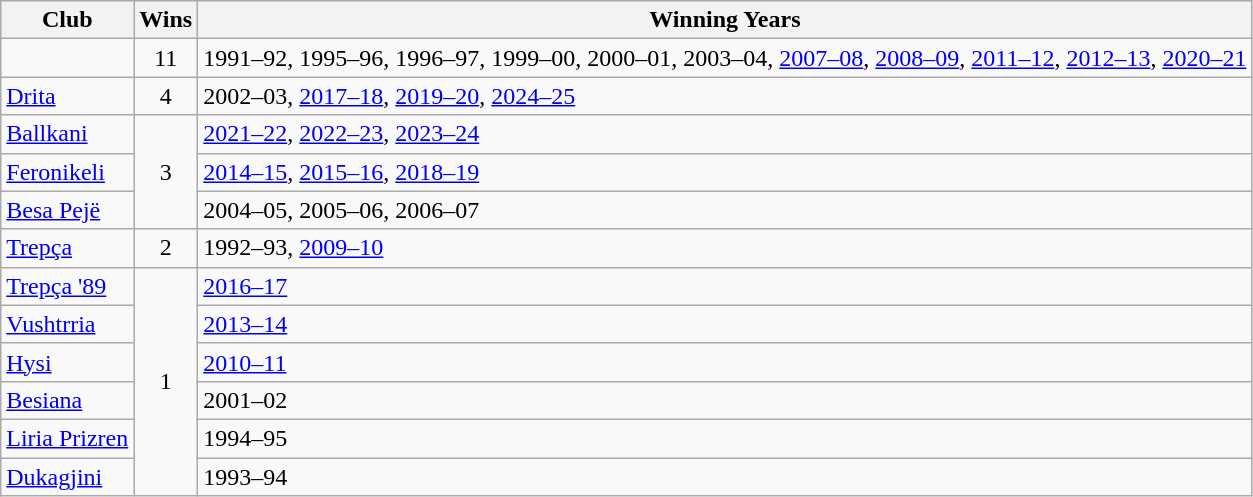<table class="wikitable sortable">
<tr>
<th>Club</th>
<th>Wins</th>
<th>Winning Years</th>
</tr>
<tr>
<td></td>
<td style="text-align:center;">11</td>
<td>1991–92, 1995–96, 1996–97, 1999–00, 2000–01, 2003–04, <a href='#'>2007–08</a>, <a href='#'>2008–09</a>, <a href='#'>2011–12</a>, <a href='#'>2012–13</a>, <a href='#'>2020–21</a></td>
</tr>
<tr>
<td><a href='#'>Drita</a></td>
<td style="text-align:center;">4</td>
<td>2002–03, <a href='#'>2017–18</a>, <a href='#'>2019–20</a>, <a href='#'>2024–25</a></td>
</tr>
<tr>
<td><a href='#'>Ballkani</a></td>
<td style="text-align:center;" rowspan="3">3</td>
<td><a href='#'>2021–22</a>, <a href='#'>2022–23</a>, <a href='#'>2023–24</a></td>
</tr>
<tr>
<td><a href='#'>Feronikeli</a></td>
<td><a href='#'>2014–15</a>, <a href='#'>2015–16</a>, <a href='#'>2018–19</a></td>
</tr>
<tr>
<td><a href='#'>Besa Pejë</a></td>
<td>2004–05, 2005–06, 2006–07</td>
</tr>
<tr>
<td><a href='#'>Trepça</a></td>
<td style="text-align:center;">2</td>
<td>1992–93, <a href='#'>2009–10</a></td>
</tr>
<tr>
<td><a href='#'>Trepça '89</a></td>
<td style="text-align:center" rowspan="6">1</td>
<td><a href='#'>2016–17</a></td>
</tr>
<tr>
<td><a href='#'>Vushtrria</a></td>
<td><a href='#'>2013–14</a></td>
</tr>
<tr>
<td><a href='#'>Hysi</a></td>
<td><a href='#'>2010–11</a></td>
</tr>
<tr>
<td><a href='#'>Besiana</a></td>
<td>2001–02</td>
</tr>
<tr>
<td><a href='#'>Liria Prizren</a></td>
<td>1994–95</td>
</tr>
<tr>
<td><a href='#'>Dukagjini</a></td>
<td>1993–94</td>
</tr>
</table>
